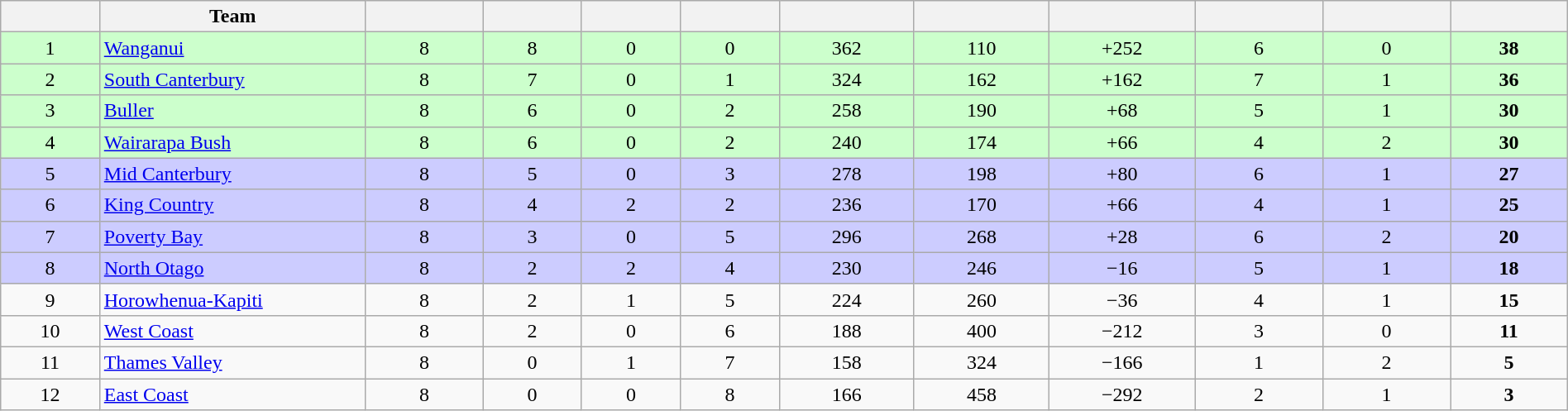<table class="wikitable sortable" style="text-align:center;width:100%">
<tr>
<th abbr="Position" style="width:20px"></th>
<th style="width:17%">Team</th>
<th abbr="Played" style="width:25px"></th>
<th abbr="Won" style="width:20px"></th>
<th abbr="Drawn" style="width:20px"></th>
<th abbr="Lost" style="width:20px"></th>
<th abbr="Points for" style="width:30px"></th>
<th abbr="Points against" style="width:30px"></th>
<th abbr="Points difference" style="width:30px"></th>
<th abbr="Bonus Points 1" style="width:28px"></th>
<th abbr="Bonus Points 2" style="width:28px"></th>
<th abbr="Points" style="width:25px"></th>
</tr>
<tr style="background:#cfc">
<td>1</td>
<td style="text-align:left"><a href='#'>Wanganui</a></td>
<td>8</td>
<td>8</td>
<td>0</td>
<td>0</td>
<td>362</td>
<td>110</td>
<td>+252</td>
<td>6</td>
<td>0</td>
<td><strong>38</strong></td>
</tr>
<tr style="background:#cfc">
<td>2</td>
<td style="text-align:left"><a href='#'>South Canterbury</a></td>
<td>8</td>
<td>7</td>
<td>0</td>
<td>1</td>
<td>324</td>
<td>162</td>
<td>+162</td>
<td>7</td>
<td>1</td>
<td><strong>36</strong></td>
</tr>
<tr style="background:#cfc">
<td>3</td>
<td style="text-align:left"><a href='#'>Buller</a></td>
<td>8</td>
<td>6</td>
<td>0</td>
<td>2</td>
<td>258</td>
<td>190</td>
<td>+68</td>
<td>5</td>
<td>1</td>
<td><strong>30</strong></td>
</tr>
<tr style="background:#cfc">
<td>4</td>
<td style="text-align:left"><a href='#'>Wairarapa Bush</a></td>
<td>8</td>
<td>6</td>
<td>0</td>
<td>2</td>
<td>240</td>
<td>174</td>
<td>+66</td>
<td>4</td>
<td>2</td>
<td><strong>30</strong></td>
</tr>
<tr style="background:#ccf">
<td>5</td>
<td style="text-align:left"><a href='#'>Mid Canterbury</a></td>
<td>8</td>
<td>5</td>
<td>0</td>
<td>3</td>
<td>278</td>
<td>198</td>
<td>+80</td>
<td>6</td>
<td>1</td>
<td><strong>27</strong></td>
</tr>
<tr style="background:#ccf">
<td>6</td>
<td style="text-align:left"><a href='#'>King Country</a></td>
<td>8</td>
<td>4</td>
<td>2</td>
<td>2</td>
<td>236</td>
<td>170</td>
<td>+66</td>
<td>4</td>
<td>1</td>
<td><strong>25</strong></td>
</tr>
<tr style="background:#ccf">
<td>7</td>
<td style="text-align:left"><a href='#'>Poverty Bay</a></td>
<td>8</td>
<td>3</td>
<td>0</td>
<td>5</td>
<td>296</td>
<td>268</td>
<td>+28</td>
<td>6</td>
<td>2</td>
<td><strong>20</strong></td>
</tr>
<tr style="background:#ccf">
<td>8</td>
<td style="text-align:left"><a href='#'>North Otago</a></td>
<td>8</td>
<td>2</td>
<td>2</td>
<td>4</td>
<td>230</td>
<td>246</td>
<td>−16</td>
<td>5</td>
<td>1</td>
<td><strong>18</strong></td>
</tr>
<tr>
<td>9</td>
<td style="text-align:left"><a href='#'>Horowhenua-Kapiti</a></td>
<td>8</td>
<td>2</td>
<td>1</td>
<td>5</td>
<td>224</td>
<td>260</td>
<td>−36</td>
<td>4</td>
<td>1</td>
<td><strong>15</strong></td>
</tr>
<tr>
<td>10</td>
<td style="text-align:left"><a href='#'>West Coast</a></td>
<td>8</td>
<td>2</td>
<td>0</td>
<td>6</td>
<td>188</td>
<td>400</td>
<td>−212</td>
<td>3</td>
<td>0</td>
<td><strong>11</strong></td>
</tr>
<tr>
<td>11</td>
<td style="text-align:left"><a href='#'>Thames Valley</a></td>
<td>8</td>
<td>0</td>
<td>1</td>
<td>7</td>
<td>158</td>
<td>324</td>
<td>−166</td>
<td>1</td>
<td>2</td>
<td><strong>5</strong></td>
</tr>
<tr>
<td>12</td>
<td style="text-align:left"><a href='#'>East Coast</a></td>
<td>8</td>
<td>0</td>
<td>0</td>
<td>8</td>
<td>166</td>
<td>458</td>
<td>−292</td>
<td>2</td>
<td>1</td>
<td><strong>3</strong></td>
</tr>
</table>
